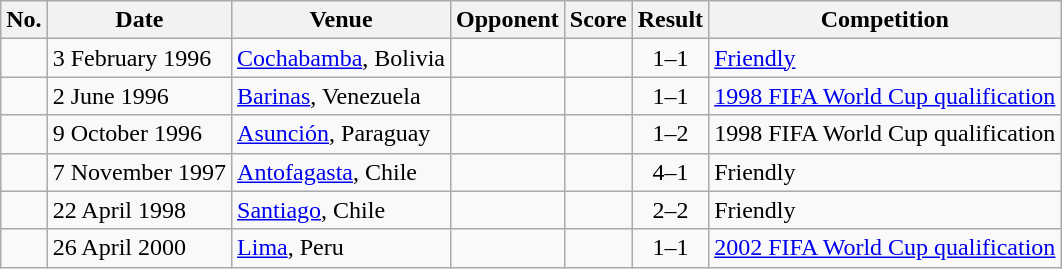<table class="wikitable sortable">
<tr>
<th scope="col">No.</th>
<th scope="col">Date</th>
<th scope="col">Venue</th>
<th scope="col">Opponent</th>
<th scope="col">Score</th>
<th scope="col">Result</th>
<th scope="col">Competition</th>
</tr>
<tr>
<td></td>
<td>3 February 1996</td>
<td><a href='#'>Cochabamba</a>, Bolivia</td>
<td></td>
<td></td>
<td align="center">1–1</td>
<td><a href='#'>Friendly</a></td>
</tr>
<tr>
<td></td>
<td>2 June 1996</td>
<td><a href='#'>Barinas</a>, Venezuela</td>
<td></td>
<td></td>
<td align="center">1–1</td>
<td><a href='#'>1998 FIFA World Cup qualification</a></td>
</tr>
<tr>
<td></td>
<td>9 October 1996</td>
<td><a href='#'>Asunción</a>, Paraguay</td>
<td></td>
<td></td>
<td align="center">1–2</td>
<td>1998 FIFA World Cup qualification</td>
</tr>
<tr>
<td></td>
<td>7 November 1997</td>
<td><a href='#'>Antofagasta</a>, Chile</td>
<td></td>
<td></td>
<td align="center">4–1</td>
<td>Friendly</td>
</tr>
<tr>
<td></td>
<td>22 April 1998</td>
<td><a href='#'>Santiago</a>, Chile</td>
<td></td>
<td></td>
<td align="center">2–2</td>
<td>Friendly</td>
</tr>
<tr>
<td></td>
<td>26 April 2000</td>
<td><a href='#'>Lima</a>, Peru</td>
<td></td>
<td></td>
<td align="center">1–1</td>
<td><a href='#'>2002 FIFA World Cup qualification</a></td>
</tr>
</table>
